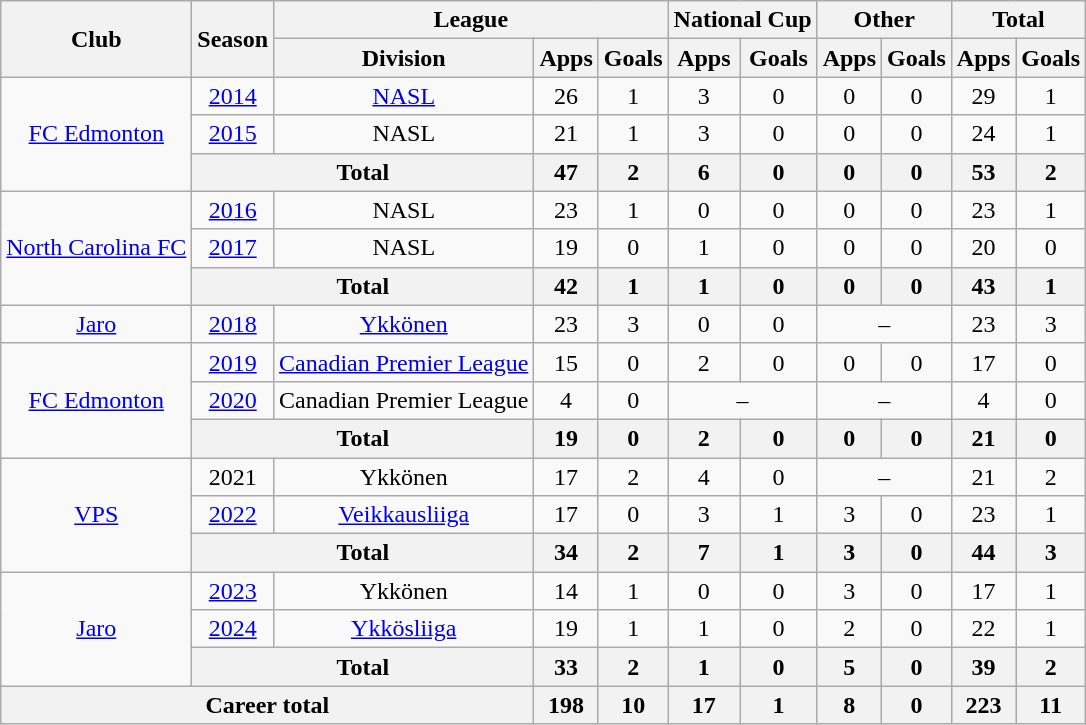<table class="wikitable" style="text-align:center">
<tr>
<th rowspan="2">Club</th>
<th rowspan="2">Season</th>
<th colspan="3">League</th>
<th colspan="2">National Cup</th>
<th colspan="2">Other</th>
<th colspan="2">Total</th>
</tr>
<tr>
<th>Division</th>
<th>Apps</th>
<th>Goals</th>
<th>Apps</th>
<th>Goals</th>
<th>Apps</th>
<th>Goals</th>
<th>Apps</th>
<th>Goals</th>
</tr>
<tr>
<td rowspan="3"><a href='#'>FC Edmonton</a></td>
<td><a href='#'>2014</a></td>
<td><a href='#'>NASL</a></td>
<td>26</td>
<td>1</td>
<td>3</td>
<td>0</td>
<td>0</td>
<td>0</td>
<td>29</td>
<td>1</td>
</tr>
<tr>
<td><a href='#'>2015</a></td>
<td>NASL</td>
<td>21</td>
<td>1</td>
<td>3</td>
<td>0</td>
<td>0</td>
<td>0</td>
<td>24</td>
<td>1</td>
</tr>
<tr>
<th colspan="2">Total</th>
<th>47</th>
<th>2</th>
<th>6</th>
<th>0</th>
<th>0</th>
<th>0</th>
<th>53</th>
<th>2</th>
</tr>
<tr>
<td rowspan="3"><a href='#'>North Carolina FC</a></td>
<td><a href='#'>2016</a></td>
<td>NASL</td>
<td>23</td>
<td>1</td>
<td>0</td>
<td>0</td>
<td>0</td>
<td>0</td>
<td>23</td>
<td>1</td>
</tr>
<tr>
<td><a href='#'>2017</a></td>
<td>NASL</td>
<td>19</td>
<td>0</td>
<td>1</td>
<td>0</td>
<td>0</td>
<td>0</td>
<td>20</td>
<td>0</td>
</tr>
<tr>
<th colspan="2">Total</th>
<th>42</th>
<th>1</th>
<th>1</th>
<th>0</th>
<th>0</th>
<th>0</th>
<th>43</th>
<th>1</th>
</tr>
<tr>
<td><a href='#'>Jaro</a></td>
<td><a href='#'>2018</a></td>
<td><a href='#'>Ykkönen</a></td>
<td>23</td>
<td>3</td>
<td>0</td>
<td>0</td>
<td colspan=2>–</td>
<td>23</td>
<td>3</td>
</tr>
<tr>
<td rowspan="3"><a href='#'>FC Edmonton</a></td>
<td><a href='#'>2019</a></td>
<td><a href='#'>Canadian Premier League</a></td>
<td>15</td>
<td>0</td>
<td>2</td>
<td>0</td>
<td>0</td>
<td>0</td>
<td>17</td>
<td>0</td>
</tr>
<tr>
<td><a href='#'>2020</a></td>
<td>Canadian Premier League</td>
<td>4</td>
<td>0</td>
<td colspan=2>–</td>
<td colspan=2>–</td>
<td>4</td>
<td>0</td>
</tr>
<tr>
<th colspan="2">Total</th>
<th>19</th>
<th>0</th>
<th>2</th>
<th>0</th>
<th>0</th>
<th>0</th>
<th>21</th>
<th>0</th>
</tr>
<tr>
<td rowspan=3><a href='#'>VPS</a></td>
<td>2021</td>
<td>Ykkönen</td>
<td>17</td>
<td>2</td>
<td>4</td>
<td>0</td>
<td colspan=2>–</td>
<td>21</td>
<td>2</td>
</tr>
<tr>
<td><a href='#'>2022</a></td>
<td><a href='#'>Veikkausliiga</a></td>
<td>17</td>
<td>0</td>
<td>3</td>
<td>1</td>
<td>3</td>
<td>0</td>
<td>23</td>
<td>1</td>
</tr>
<tr>
<th colspan="2">Total</th>
<th>34</th>
<th>2</th>
<th>7</th>
<th>1</th>
<th>3</th>
<th>0</th>
<th>44</th>
<th>3</th>
</tr>
<tr>
<td rowspan=3><a href='#'>Jaro</a></td>
<td><a href='#'>2023</a></td>
<td>Ykkönen</td>
<td>14</td>
<td>1</td>
<td>0</td>
<td>0</td>
<td>3</td>
<td>0</td>
<td>17</td>
<td>1</td>
</tr>
<tr>
<td><a href='#'>2024</a></td>
<td><a href='#'>Ykkösliiga</a></td>
<td>19</td>
<td>1</td>
<td>1</td>
<td>0</td>
<td>2</td>
<td>0</td>
<td>22</td>
<td>1</td>
</tr>
<tr>
<th colspan="2">Total</th>
<th>33</th>
<th>2</th>
<th>1</th>
<th>0</th>
<th>5</th>
<th>0</th>
<th>39</th>
<th>2</th>
</tr>
<tr>
<th colspan="3">Career total</th>
<th>198</th>
<th>10</th>
<th>17</th>
<th>1</th>
<th>8</th>
<th>0</th>
<th>223</th>
<th>11</th>
</tr>
</table>
